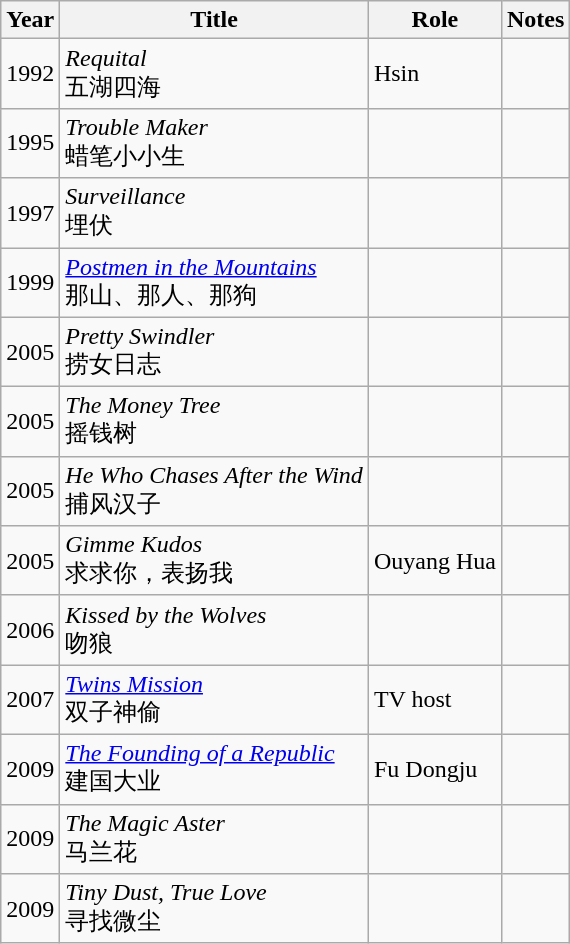<table class="wikitable sortable">
<tr>
<th>Year</th>
<th>Title</th>
<th>Role</th>
<th class="unsortable">Notes</th>
</tr>
<tr>
<td>1992</td>
<td><em>Requital</em><br>五湖四海</td>
<td>Hsin</td>
<td></td>
</tr>
<tr>
<td>1995</td>
<td><em>Trouble Maker</em><br>蜡笔小小生</td>
<td></td>
<td></td>
</tr>
<tr>
<td>1997</td>
<td><em>Surveillance</em><br>埋伏</td>
<td></td>
<td></td>
</tr>
<tr>
<td>1999</td>
<td><em><a href='#'>Postmen in the Mountains</a></em><br>那山、那人、那狗</td>
<td></td>
<td></td>
</tr>
<tr>
<td>2005</td>
<td><em>Pretty Swindler</em><br>捞女日志</td>
<td></td>
<td></td>
</tr>
<tr>
<td>2005</td>
<td><em>The Money Tree</em><br>摇钱树</td>
<td></td>
<td></td>
</tr>
<tr>
<td>2005</td>
<td><em>He Who Chases After the Wind</em><br>捕风汉子</td>
<td></td>
<td></td>
</tr>
<tr>
<td>2005</td>
<td><em>Gimme Kudos</em><br>求求你，表扬我</td>
<td>Ouyang Hua</td>
<td></td>
</tr>
<tr>
<td>2006</td>
<td><em>Kissed by the Wolves</em><br>吻狼</td>
<td></td>
<td></td>
</tr>
<tr>
<td>2007</td>
<td><em><a href='#'>Twins Mission</a></em><br>双子神偷</td>
<td>TV host</td>
<td></td>
</tr>
<tr>
<td>2009</td>
<td><em><a href='#'>The Founding of a Republic</a></em><br>建国大业</td>
<td>Fu Dongju</td>
<td></td>
</tr>
<tr>
<td>2009</td>
<td><em>The Magic Aster</em><br>马兰花</td>
<td></td>
<td></td>
</tr>
<tr>
<td>2009</td>
<td><em>Tiny Dust, True Love</em><br>寻找微尘</td>
<td></td>
<td></td>
</tr>
</table>
